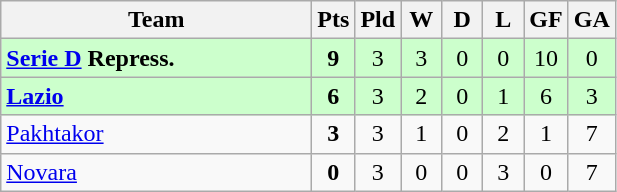<table class="wikitable" style="text-align:center;">
<tr>
<th width=200>Team</th>
<th width=20>Pts</th>
<th width=20>Pld</th>
<th width=20>W</th>
<th width=20>D</th>
<th width=20>L</th>
<th width=20>GF</th>
<th width=20>GA</th>
</tr>
<tr style="background:#ccffcc">
<td style="text-align:left">  <strong><a href='#'>Serie D</a> Repress.</strong></td>
<td><strong>9</strong></td>
<td>3</td>
<td>3</td>
<td>0</td>
<td>0</td>
<td>10</td>
<td>0</td>
</tr>
<tr style="background:#ccffcc">
<td style="text-align:left">  <strong><a href='#'>Lazio</a></strong></td>
<td><strong>6</strong></td>
<td>3</td>
<td>2</td>
<td>0</td>
<td>1</td>
<td>6</td>
<td>3</td>
</tr>
<tr>
<td style="text-align:left"> <a href='#'>Pakhtakor</a></td>
<td><strong>3</strong></td>
<td>3</td>
<td>1</td>
<td>0</td>
<td>2</td>
<td>1</td>
<td>7</td>
</tr>
<tr>
<td style="text-align:left"> <a href='#'>Novara</a></td>
<td><strong>0</strong></td>
<td>3</td>
<td>0</td>
<td>0</td>
<td>3</td>
<td>0</td>
<td>7</td>
</tr>
</table>
